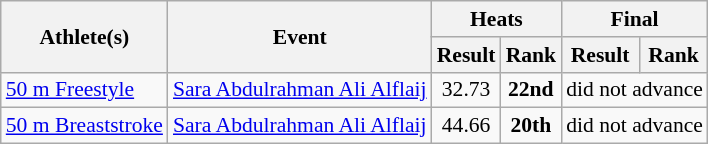<table class="wikitable" border="1" style="font-size:90%">
<tr>
<th rowspan=2>Athlete(s)</th>
<th rowspan=2>Event</th>
<th colspan=2>Heats</th>
<th colspan=2>Final</th>
</tr>
<tr>
<th>Result</th>
<th>Rank</th>
<th>Result</th>
<th>Rank</th>
</tr>
<tr>
<td><a href='#'>50 m Freestyle</a></td>
<td><a href='#'>Sara Abdulrahman Ali Alflaij</a></td>
<td align=center>32.73</td>
<td align=center><strong>22nd</strong></td>
<td align=center colspan=2>did not advance</td>
</tr>
<tr>
<td><a href='#'>50 m Breaststroke</a></td>
<td><a href='#'>Sara Abdulrahman Ali Alflaij</a></td>
<td align=center>44.66</td>
<td align=center><strong>20th</strong></td>
<td align=center colspan=2>did not advance</td>
</tr>
</table>
